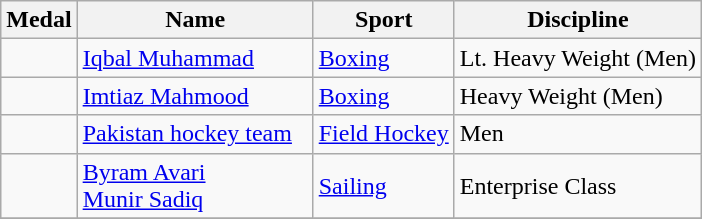<table class="wikitable sortable">
<tr>
<th>Medal</th>
<th width=150px>Name</th>
<th>Sport</th>
<th>Discipline</th>
</tr>
<tr>
<td></td>
<td><a href='#'>Iqbal Muhammad</a></td>
<td><a href='#'>Boxing</a></td>
<td>Lt. Heavy Weight (Men)</td>
</tr>
<tr>
<td></td>
<td><a href='#'>Imtiaz Mahmood</a></td>
<td><a href='#'>Boxing</a></td>
<td>Heavy Weight (Men)</td>
</tr>
<tr>
<td></td>
<td><a href='#'>Pakistan hockey team</a></td>
<td><a href='#'>Field Hockey</a></td>
<td>Men</td>
</tr>
<tr>
<td></td>
<td><a href='#'>Byram Avari</a><br> <a href='#'>Munir Sadiq</a></td>
<td><a href='#'>Sailing</a></td>
<td>Enterprise Class</td>
</tr>
<tr>
</tr>
</table>
